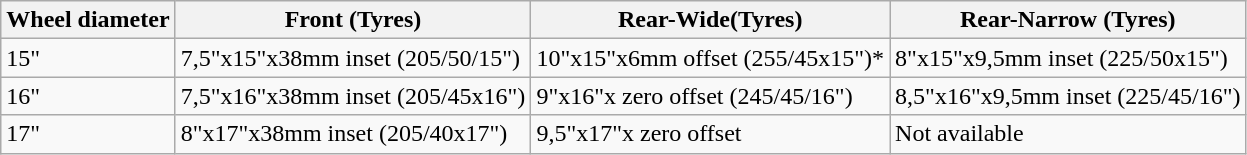<table class="wikitable">
<tr>
<th>Wheel diameter</th>
<th>Front (Tyres)</th>
<th>Rear-Wide(Tyres)</th>
<th>Rear-Narrow (Tyres)</th>
</tr>
<tr>
<td>15"</td>
<td>7,5"x15"x38mm inset (205/50/15")</td>
<td>10"x15"x6mm offset (255/45x15")*</td>
<td>8"x15"x9,5mm inset (225/50x15")</td>
</tr>
<tr>
<td>16"</td>
<td>7,5"x16"x38mm inset (205/45x16")</td>
<td>9"x16"x zero offset (245/45/16")</td>
<td>8,5"x16"x9,5mm inset (225/45/16")</td>
</tr>
<tr>
<td>17"</td>
<td>8"x17"x38mm inset (205/40x17")</td>
<td>9,5"x17"x zero offset</td>
<td>Not available</td>
</tr>
</table>
